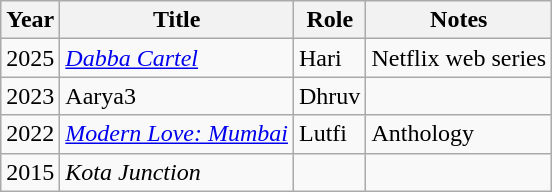<table class="wikitable sortable">
<tr>
<th>Year</th>
<th>Title</th>
<th>Role</th>
<th>Notes</th>
</tr>
<tr>
<td>2025</td>
<td><em><a href='#'>Dabba Cartel</a></em></td>
<td>Hari</td>
<td>Netflix web series</td>
</tr>
<tr>
<td>2023</td>
<td>Aarya3</td>
<td>Dhruv</td>
<td></td>
</tr>
<tr>
<td>2022</td>
<td><a href='#'><em>Modern Love: Mumbai</em></a></td>
<td>Lutfi</td>
<td>Anthology</td>
</tr>
<tr>
<td>2015</td>
<td><em>Kota Junction</em></td>
<td></td>
<td></td>
</tr>
</table>
